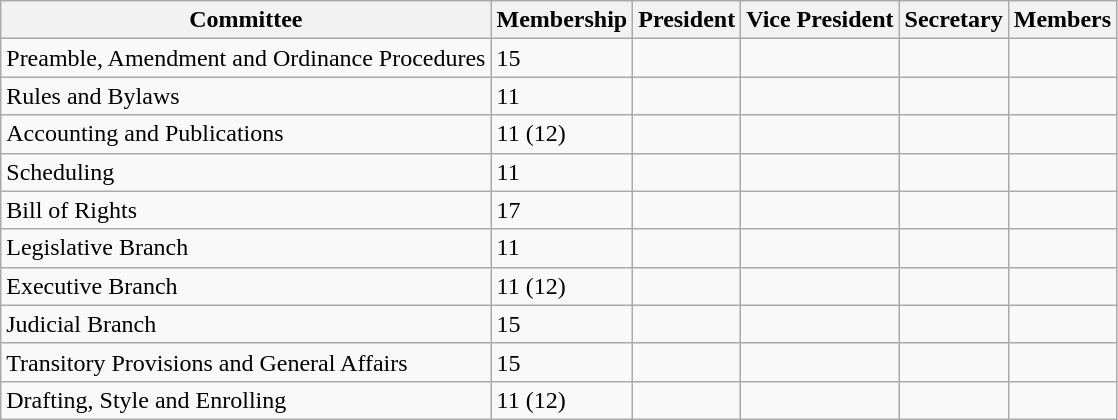<table class="wikitable sortable">
<tr>
<th>Committee</th>
<th>Membership</th>
<th>President</th>
<th>Vice President</th>
<th>Secretary</th>
<th>Members</th>
</tr>
<tr>
<td>Preamble, Amendment and Ordinance Procedures</td>
<td>15</td>
<td></td>
<td></td>
<td></td>
<td></td>
</tr>
<tr>
<td>Rules and Bylaws</td>
<td>11</td>
<td></td>
<td></td>
<td></td>
<td></td>
</tr>
<tr>
<td>Accounting and Publications</td>
<td>11 (12)</td>
<td></td>
<td></td>
<td></td>
<td></td>
</tr>
<tr>
<td>Scheduling</td>
<td>11</td>
<td></td>
<td></td>
<td></td>
<td></td>
</tr>
<tr>
<td>Bill of Rights</td>
<td>17</td>
<td></td>
<td></td>
<td></td>
<td></td>
</tr>
<tr>
<td>Legislative Branch</td>
<td>11</td>
<td></td>
<td></td>
<td></td>
<td></td>
</tr>
<tr>
<td>Executive Branch</td>
<td>11 (12)</td>
<td></td>
<td></td>
<td></td>
<td></td>
</tr>
<tr>
<td>Judicial Branch</td>
<td>15</td>
<td></td>
<td></td>
<td></td>
<td></td>
</tr>
<tr>
<td>Transitory Provisions and General Affairs</td>
<td>15</td>
<td></td>
<td></td>
<td></td>
<td></td>
</tr>
<tr>
<td>Drafting, Style and Enrolling</td>
<td>11 (12)</td>
<td></td>
<td></td>
<td></td>
<td></td>
</tr>
</table>
